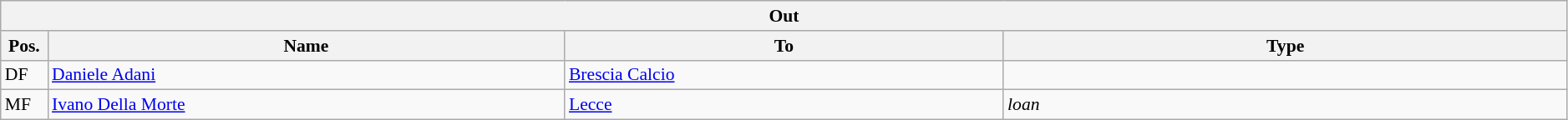<table class="wikitable" style="font-size:90%;width:99%;">
<tr>
<th colspan="4">Out</th>
</tr>
<tr>
<th width=3%>Pos.</th>
<th width=33%>Name</th>
<th width=28%>To</th>
<th width=36%>Type</th>
</tr>
<tr>
<td>DF</td>
<td><a href='#'>Daniele Adani</a></td>
<td><a href='#'>Brescia Calcio</a></td>
<td></td>
</tr>
<tr>
<td>MF</td>
<td><a href='#'>Ivano Della Morte</a></td>
<td><a href='#'>Lecce</a></td>
<td><em>loan</em></td>
</tr>
</table>
